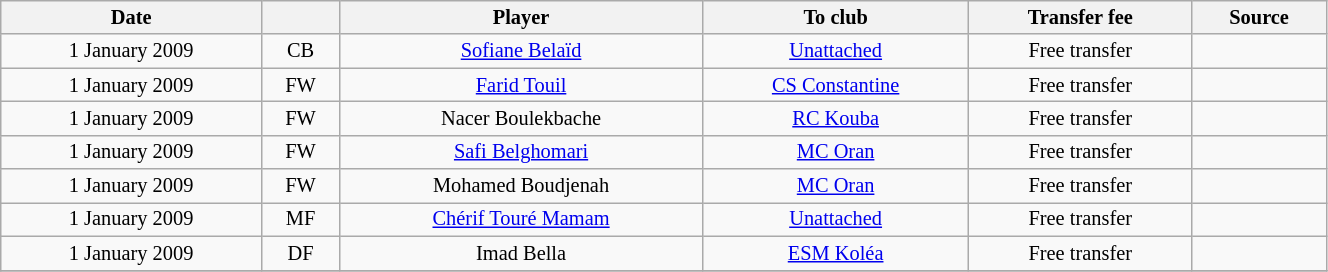<table class="wikitable sortable" style="width:70%; text-align:center; font-size:85%; text-align:centre;">
<tr>
<th>Date</th>
<th></th>
<th>Player</th>
<th>To club</th>
<th>Transfer fee</th>
<th>Source</th>
</tr>
<tr>
<td>1 January 2009</td>
<td>CB</td>
<td> <a href='#'>Sofiane Belaïd</a></td>
<td><a href='#'>Unattached</a></td>
<td>Free transfer</td>
<td></td>
</tr>
<tr>
<td>1 January 2009</td>
<td>FW</td>
<td> <a href='#'>Farid Touil</a></td>
<td><a href='#'>CS Constantine</a></td>
<td>Free transfer</td>
<td></td>
</tr>
<tr>
<td>1 January 2009</td>
<td>FW</td>
<td> Nacer Boulekbache</td>
<td><a href='#'>RC Kouba</a></td>
<td>Free transfer</td>
<td></td>
</tr>
<tr>
<td>1 January 2009</td>
<td>FW</td>
<td> <a href='#'>Safi Belghomari</a></td>
<td><a href='#'>MC Oran</a></td>
<td>Free transfer</td>
<td></td>
</tr>
<tr>
<td>1 January 2009</td>
<td>FW</td>
<td> Mohamed Boudjenah</td>
<td><a href='#'>MC Oran</a></td>
<td>Free transfer</td>
<td></td>
</tr>
<tr>
<td>1 January 2009</td>
<td>MF</td>
<td> <a href='#'>Chérif Touré Mamam</a></td>
<td><a href='#'>Unattached</a></td>
<td>Free transfer</td>
<td></td>
</tr>
<tr>
<td>1 January 2009</td>
<td>DF</td>
<td> Imad Bella</td>
<td><a href='#'>ESM Koléa</a></td>
<td>Free transfer</td>
<td></td>
</tr>
<tr>
</tr>
</table>
